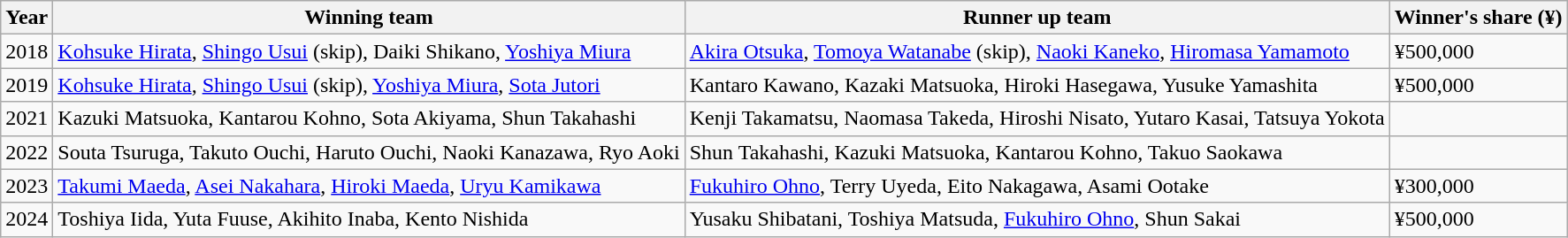<table class="wikitable">
<tr>
<th scope="col">Year</th>
<th scope="col">Winning team</th>
<th scope="col">Runner up team</th>
<th scope="col">Winner's share (¥)</th>
</tr>
<tr>
<td>2018</td>
<td> <a href='#'>Kohsuke Hirata</a>, <a href='#'>Shingo Usui</a> (skip), Daiki Shikano, <a href='#'>Yoshiya Miura</a></td>
<td> <a href='#'>Akira Otsuka</a>, <a href='#'>Tomoya Watanabe</a> (skip), <a href='#'>Naoki Kaneko</a>, <a href='#'>Hiromasa Yamamoto</a></td>
<td>¥500,000</td>
</tr>
<tr>
<td>2019</td>
<td> <a href='#'>Kohsuke Hirata</a>, <a href='#'>Shingo Usui</a> (skip), <a href='#'>Yoshiya Miura</a>, <a href='#'>Sota Jutori</a></td>
<td> Kantaro Kawano, Kazaki Matsuoka, Hiroki Hasegawa, Yusuke Yamashita</td>
<td>¥500,000</td>
</tr>
<tr>
<td>2021</td>
<td> Kazuki Matsuoka, Kantarou Kohno, Sota Akiyama, Shun Takahashi</td>
<td> Kenji Takamatsu, Naomasa Takeda, Hiroshi Nisato, Yutaro Kasai, Tatsuya Yokota</td>
</tr>
<tr>
<td>2022</td>
<td> Souta Tsuruga, Takuto Ouchi, Haruto Ouchi, Naoki Kanazawa, Ryo Aoki</td>
<td> Shun Takahashi, Kazuki Matsuoka, Kantarou Kohno, Takuo Saokawa</td>
<td></td>
</tr>
<tr>
<td>2023</td>
<td> <a href='#'>Takumi Maeda</a>, <a href='#'>Asei Nakahara</a>, <a href='#'>Hiroki Maeda</a>, <a href='#'>Uryu Kamikawa</a></td>
<td> <a href='#'>Fukuhiro Ohno</a>, Terry Uyeda, Eito Nakagawa, Asami Ootake</td>
<td>¥300,000</td>
</tr>
<tr>
<td>2024</td>
<td> Toshiya Iida, Yuta Fuuse, Akihito Inaba, Kento Nishida</td>
<td> Yusaku Shibatani, Toshiya Matsuda, <a href='#'>Fukuhiro Ohno</a>, Shun Sakai</td>
<td>¥500,000</td>
</tr>
</table>
